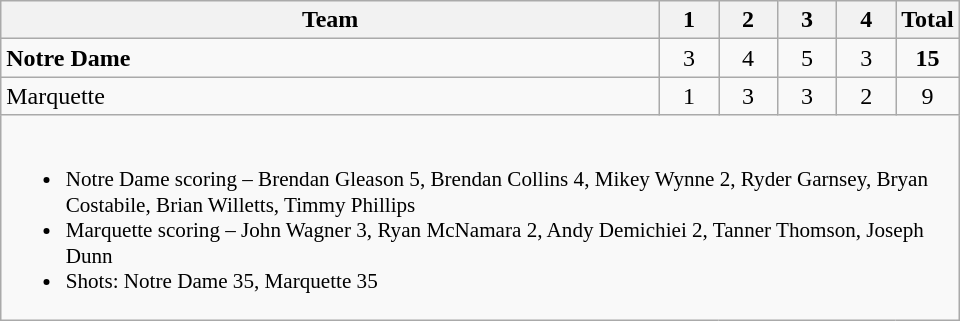<table class="wikitable" style="text-align:center; max-width:40em">
<tr>
<th>Team</th>
<th style="width:2em">1</th>
<th style="width:2em">2</th>
<th style="width:2em">3</th>
<th style="width:2em">4</th>
<th style="width:2em">Total</th>
</tr>
<tr>
<td style="text-align:left"><strong>Notre Dame</strong></td>
<td>3</td>
<td>4</td>
<td>5</td>
<td>3</td>
<td><strong>15</strong></td>
</tr>
<tr>
<td style="text-align:left">Marquette</td>
<td>1</td>
<td>3</td>
<td>3</td>
<td>2</td>
<td>9</td>
</tr>
<tr>
<td colspan=6 style="text-align:left; font-size:88%;"><br><ul><li>Notre Dame scoring – Brendan Gleason 5, Brendan Collins 4, Mikey Wynne 2, Ryder Garnsey, Bryan Costabile, Brian Willetts, Timmy Phillips</li><li>Marquette  scoring – John Wagner 3, Ryan McNamara 2, Andy Demichiei 2, Tanner Thomson, Joseph Dunn</li><li>Shots: Notre Dame 35, Marquette  35</li></ul></td>
</tr>
</table>
